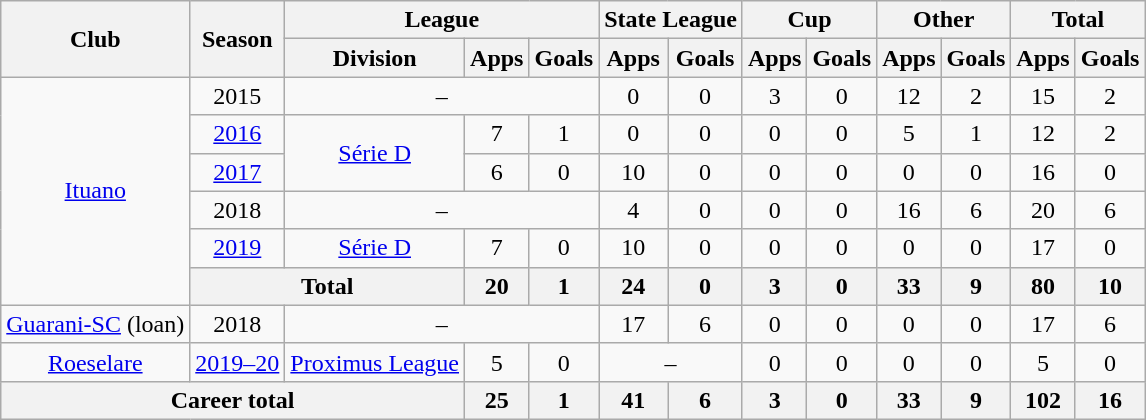<table class="wikitable" style="text-align: center">
<tr>
<th rowspan="2">Club</th>
<th rowspan="2">Season</th>
<th colspan="3">League</th>
<th colspan="2">State League</th>
<th colspan="2">Cup</th>
<th colspan="2">Other</th>
<th colspan="2">Total</th>
</tr>
<tr>
<th>Division</th>
<th>Apps</th>
<th>Goals</th>
<th>Apps</th>
<th>Goals</th>
<th>Apps</th>
<th>Goals</th>
<th>Apps</th>
<th>Goals</th>
<th>Apps</th>
<th>Goals</th>
</tr>
<tr>
<td rowspan="6"><a href='#'>Ituano</a></td>
<td>2015</td>
<td colspan="3">–</td>
<td>0</td>
<td>0</td>
<td>3</td>
<td>0</td>
<td>12</td>
<td>2</td>
<td>15</td>
<td>2</td>
</tr>
<tr>
<td><a href='#'>2016</a></td>
<td rowspan="2"><a href='#'>Série D</a></td>
<td>7</td>
<td>1</td>
<td>0</td>
<td>0</td>
<td>0</td>
<td>0</td>
<td>5</td>
<td>1</td>
<td>12</td>
<td>2</td>
</tr>
<tr>
<td><a href='#'>2017</a></td>
<td>6</td>
<td>0</td>
<td>10</td>
<td>0</td>
<td>0</td>
<td>0</td>
<td>0</td>
<td>0</td>
<td>16</td>
<td>0</td>
</tr>
<tr>
<td>2018</td>
<td colspan="3">–</td>
<td>4</td>
<td>0</td>
<td>0</td>
<td>0</td>
<td>16</td>
<td>6</td>
<td>20</td>
<td>6</td>
</tr>
<tr>
<td><a href='#'>2019</a></td>
<td><a href='#'>Série D</a></td>
<td>7</td>
<td>0</td>
<td>10</td>
<td>0</td>
<td>0</td>
<td>0</td>
<td>0</td>
<td>0</td>
<td>17</td>
<td>0</td>
</tr>
<tr>
<th colspan="2"><strong>Total</strong></th>
<th>20</th>
<th>1</th>
<th>24</th>
<th>0</th>
<th>3</th>
<th>0</th>
<th>33</th>
<th>9</th>
<th>80</th>
<th>10</th>
</tr>
<tr>
<td><a href='#'>Guarani-SC</a> (loan)</td>
<td>2018</td>
<td colspan="3">–</td>
<td>17</td>
<td>6</td>
<td>0</td>
<td>0</td>
<td>0</td>
<td>0</td>
<td>17</td>
<td>6</td>
</tr>
<tr>
<td><a href='#'>Roeselare</a></td>
<td><a href='#'>2019–20</a></td>
<td><a href='#'>Proximus League</a></td>
<td>5</td>
<td>0</td>
<td colspan="2">–</td>
<td>0</td>
<td>0</td>
<td>0</td>
<td>0</td>
<td>5</td>
<td>0</td>
</tr>
<tr>
<th colspan="3"><strong>Career total</strong></th>
<th>25</th>
<th>1</th>
<th>41</th>
<th>6</th>
<th>3</th>
<th>0</th>
<th>33</th>
<th>9</th>
<th>102</th>
<th>16</th>
</tr>
</table>
